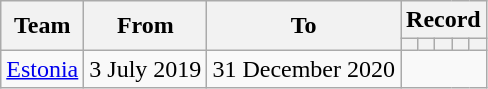<table class=wikitable style=text-align:center>
<tr>
<th rowspan=2>Team</th>
<th rowspan=2>From</th>
<th rowspan=2>To</th>
<th colspan=5>Record</th>
</tr>
<tr>
<th></th>
<th></th>
<th></th>
<th></th>
<th></th>
</tr>
<tr>
<td align=left><a href='#'>Estonia</a></td>
<td align=left>3 July 2019</td>
<td align=left>31 December 2020<br></td>
</tr>
</table>
